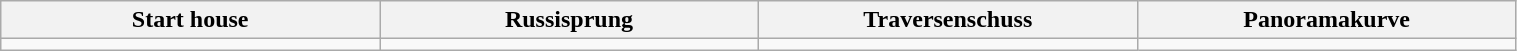<table class="wikitable" style="text-align:center; width:80%; border:1px #AAAAFF solid">
<tr>
<th>Start house</th>
<th>Russisprung</th>
<th>Traversenschuss</th>
<th>Panoramakurve</th>
</tr>
<tr>
<td width=189></td>
<td width=189></td>
<td width=189></td>
<td width=189></td>
</tr>
</table>
